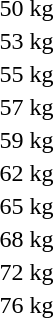<table>
<tr>
<td rowspan=2>50 kg</td>
<td rowspan=2></td>
<td rowspan=2></td>
<td></td>
</tr>
<tr>
<td></td>
</tr>
<tr>
<td rowspan=2>53 kg</td>
<td rowspan=2></td>
<td rowspan=2></td>
<td></td>
</tr>
<tr>
<td></td>
</tr>
<tr>
<td>55 kg</td>
<td></td>
<td></td>
<td></td>
</tr>
<tr>
<td rowspan=2>57 kg</td>
<td rowspan=2></td>
<td rowspan=2></td>
<td></td>
</tr>
<tr>
<td></td>
</tr>
<tr>
<td>59 kg</td>
<td></td>
<td></td>
<td></td>
</tr>
<tr>
<td rowspan=2>62 kg</td>
<td rowspan=2></td>
<td rowspan=2></td>
<td></td>
</tr>
<tr>
<td></td>
</tr>
<tr>
<td>65 kg</td>
<td></td>
<td></td>
<td></td>
</tr>
<tr>
<td rowspan=2>68 kg</td>
<td rowspan=2></td>
<td rowspan=2></td>
<td></td>
</tr>
<tr>
<td></td>
</tr>
<tr>
<td>72 kg</td>
<td></td>
<td></td>
<td></td>
</tr>
<tr>
<td rowspan=2>76 kg</td>
<td rowspan=2></td>
<td rowspan=2></td>
<td></td>
</tr>
<tr>
<td></td>
</tr>
</table>
